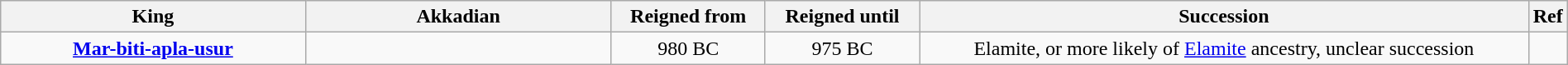<table class="wikitable" style="width:100%; text-align:center;">
<tr>
<th width="20%">King</th>
<th width="20%">Akkadian</th>
<th width="10%">Reigned from</th>
<th width="10%">Reigned until</th>
<th width="40%">Succession</th>
<th width="10%">Ref</th>
</tr>
<tr>
<td><strong><a href='#'>Mar-biti-apla-usur</a></strong></td>
<td><br><small></small></td>
<td> 980 BC</td>
<td> 975 BC</td>
<td>Elamite, or more likely of <a href='#'>Elamite</a> ancestry, unclear succession</td>
<td></td>
</tr>
</table>
